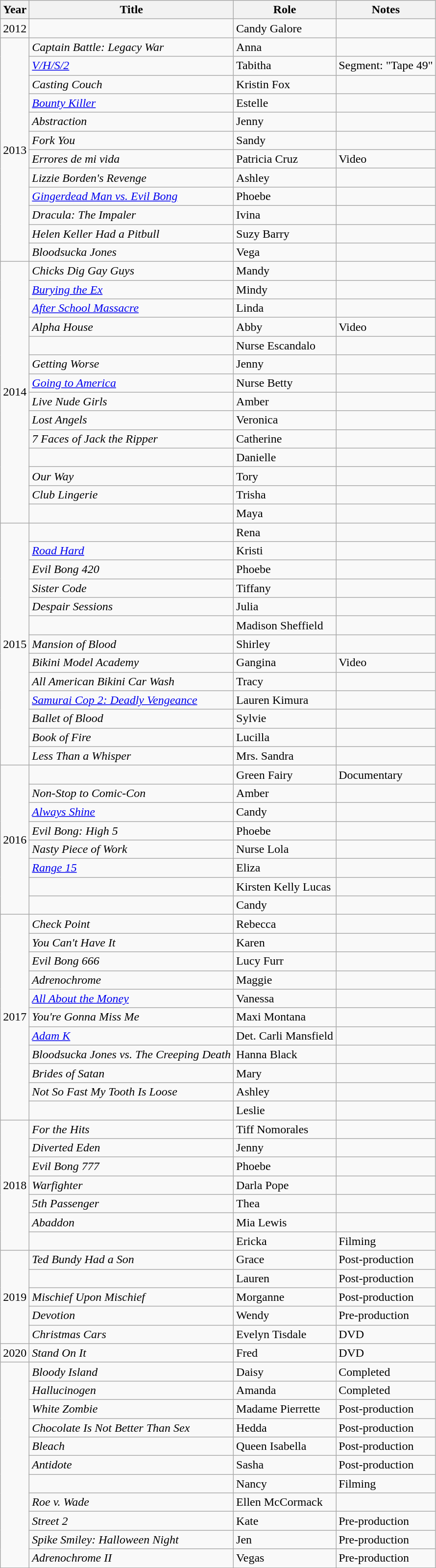<table class="wikitable sortable">
<tr>
<th>Year</th>
<th>Title</th>
<th>Role</th>
<th class="unsortable">Notes</th>
</tr>
<tr>
<td>2012</td>
<td><em></em></td>
<td>Candy Galore</td>
<td></td>
</tr>
<tr>
<td rowspan="12">2013</td>
<td><em>Captain Battle: Legacy War</em></td>
<td>Anna</td>
<td></td>
</tr>
<tr>
<td><em><a href='#'>V/H/S/2</a></em></td>
<td>Tabitha</td>
<td>Segment: "Tape 49"</td>
</tr>
<tr>
<td><em>Casting Couch</em></td>
<td>Kristin Fox</td>
<td></td>
</tr>
<tr>
<td><em><a href='#'>Bounty Killer</a></em></td>
<td>Estelle</td>
<td></td>
</tr>
<tr>
<td><em>Abstraction</em></td>
<td>Jenny</td>
<td></td>
</tr>
<tr>
<td><em>Fork You</em></td>
<td>Sandy</td>
<td></td>
</tr>
<tr>
<td><em>Errores de mi vida</em></td>
<td>Patricia Cruz</td>
<td>Video</td>
</tr>
<tr>
<td><em>Lizzie Borden's Revenge</em></td>
<td>Ashley</td>
<td></td>
</tr>
<tr>
<td><em><a href='#'>Gingerdead Man vs. Evil Bong</a></em></td>
<td>Phoebe</td>
<td></td>
</tr>
<tr>
<td><em>Dracula: The Impaler</em></td>
<td>Ivina</td>
<td></td>
</tr>
<tr>
<td><em>Helen Keller Had a Pitbull</em></td>
<td>Suzy Barry</td>
<td></td>
</tr>
<tr>
<td><em>Bloodsucka Jones</em></td>
<td>Vega</td>
<td></td>
</tr>
<tr>
<td rowspan="14">2014</td>
<td><em>Chicks Dig Gay Guys</em></td>
<td>Mandy</td>
<td></td>
</tr>
<tr>
<td><em><a href='#'>Burying the Ex</a></em></td>
<td>Mindy</td>
</tr>
<tr>
<td><em><a href='#'>After School Massacre</a></em></td>
<td>Linda</td>
<td></td>
</tr>
<tr>
<td><em>Alpha House</em></td>
<td>Abby</td>
<td>Video</td>
</tr>
<tr>
<td><em></em></td>
<td>Nurse Escandalo</td>
<td></td>
</tr>
<tr>
<td><em>Getting Worse</em></td>
<td>Jenny</td>
<td></td>
</tr>
<tr>
<td><em><a href='#'>Going to America</a></em></td>
<td>Nurse Betty</td>
<td></td>
</tr>
<tr>
<td><em>Live Nude Girls</em></td>
<td>Amber</td>
<td></td>
</tr>
<tr>
<td><em>Lost Angels</em></td>
<td>Veronica</td>
<td></td>
</tr>
<tr>
<td><em>7 Faces of Jack the Ripper</em></td>
<td>Catherine</td>
<td></td>
</tr>
<tr>
<td><em></em></td>
<td>Danielle</td>
<td></td>
</tr>
<tr>
<td><em>Our Way</em></td>
<td>Tory</td>
<td></td>
</tr>
<tr>
<td><em>Club Lingerie</em></td>
<td>Trisha</td>
<td></td>
</tr>
<tr>
<td><em></em></td>
<td>Maya</td>
<td></td>
</tr>
<tr>
<td rowspan="13">2015</td>
<td><em></em></td>
<td>Rena</td>
<td></td>
</tr>
<tr>
<td><em><a href='#'>Road Hard</a></em></td>
<td>Kristi</td>
<td></td>
</tr>
<tr>
<td><em>Evil Bong 420</em></td>
<td>Phoebe</td>
<td></td>
</tr>
<tr>
<td><em>Sister Code</em></td>
<td>Tiffany</td>
<td></td>
</tr>
<tr>
<td><em>Despair Sessions</em></td>
<td>Julia</td>
<td></td>
</tr>
<tr>
<td><em></em></td>
<td>Madison Sheffield</td>
<td></td>
</tr>
<tr>
<td><em>Mansion of Blood</em></td>
<td>Shirley</td>
<td></td>
</tr>
<tr>
<td><em>Bikini Model Academy</em></td>
<td>Gangina</td>
<td>Video</td>
</tr>
<tr>
<td><em>All American Bikini Car Wash</em></td>
<td>Tracy</td>
<td></td>
</tr>
<tr>
<td><em><a href='#'>Samurai Cop 2: Deadly Vengeance</a></em></td>
<td>Lauren Kimura</td>
<td></td>
</tr>
<tr>
<td><em>Ballet of Blood</em></td>
<td>Sylvie</td>
<td></td>
</tr>
<tr>
<td><em>Book of Fire</em></td>
<td>Lucilla</td>
<td></td>
</tr>
<tr>
<td><em>Less Than a Whisper</em></td>
<td>Mrs. Sandra</td>
<td></td>
</tr>
<tr>
<td rowspan="8">2016</td>
<td><em></em></td>
<td>Green Fairy</td>
<td>Documentary</td>
</tr>
<tr>
<td><em>Non-Stop to Comic-Con</em></td>
<td>Amber</td>
<td></td>
</tr>
<tr>
<td><em><a href='#'>Always Shine</a></em></td>
<td>Candy</td>
<td></td>
</tr>
<tr>
<td><em>Evil Bong: High 5</em></td>
<td>Phoebe</td>
<td></td>
</tr>
<tr>
<td><em>Nasty Piece of Work</em></td>
<td>Nurse Lola</td>
<td></td>
</tr>
<tr>
<td><em><a href='#'>Range 15</a></em></td>
<td>Eliza</td>
<td></td>
</tr>
<tr>
<td><em></em></td>
<td>Kirsten Kelly Lucas</td>
<td></td>
</tr>
<tr>
<td><em></em></td>
<td>Candy</td>
<td></td>
</tr>
<tr>
<td rowspan="11">2017</td>
<td><em>Check Point</em></td>
<td>Rebecca</td>
<td></td>
</tr>
<tr>
<td><em>You Can't Have It</em></td>
<td>Karen</td>
<td></td>
</tr>
<tr>
<td><em>Evil Bong 666</em></td>
<td>Lucy Furr</td>
<td></td>
</tr>
<tr>
<td><em>Adrenochrome</em></td>
<td>Maggie</td>
<td></td>
</tr>
<tr>
<td><em><a href='#'>All About the Money</a></em></td>
<td>Vanessa</td>
<td></td>
</tr>
<tr>
<td><em>You're Gonna Miss Me</em></td>
<td>Maxi Montana</td>
<td></td>
</tr>
<tr>
<td><em><a href='#'>Adam K</a></em></td>
<td>Det. Carli Mansfield</td>
<td></td>
</tr>
<tr>
<td><em>Bloodsucka Jones vs. The Creeping Death</em></td>
<td>Hanna Black</td>
<td></td>
</tr>
<tr>
<td><em>Brides of Satan</em></td>
<td>Mary</td>
<td></td>
</tr>
<tr>
<td><em>Not So Fast My Tooth Is Loose</em></td>
<td>Ashley</td>
<td></td>
</tr>
<tr>
<td><em></em></td>
<td>Leslie</td>
<td></td>
</tr>
<tr>
<td rowspan="7">2018</td>
<td><em>For the Hits</em></td>
<td>Tiff Nomorales</td>
<td></td>
</tr>
<tr>
<td><em>Diverted Eden</em></td>
<td>Jenny</td>
<td></td>
</tr>
<tr>
<td><em>Evil Bong 777</em></td>
<td>Phoebe</td>
<td></td>
</tr>
<tr>
<td><em>Warfighter</em></td>
<td>Darla Pope</td>
<td></td>
</tr>
<tr>
<td><em>5th Passenger</em></td>
<td>Thea</td>
<td></td>
</tr>
<tr>
<td><em>Abaddon</em></td>
<td>Mia Lewis</td>
<td></td>
</tr>
<tr>
<td><em></em></td>
<td>Ericka</td>
<td>Filming</td>
</tr>
<tr>
<td rowspan="5">2019</td>
<td><em>Ted Bundy Had a Son</em></td>
<td>Grace</td>
<td>Post-production</td>
</tr>
<tr>
<td><em></em></td>
<td>Lauren</td>
<td>Post-production</td>
</tr>
<tr>
<td><em>Mischief Upon Mischief</em></td>
<td>Morganne</td>
<td>Post-production</td>
</tr>
<tr>
<td><em>Devotion</em></td>
<td>Wendy</td>
<td>Pre-production</td>
</tr>
<tr>
<td><em>Christmas Cars</em></td>
<td>Evelyn Tisdale</td>
<td>DVD</td>
</tr>
<tr>
<td>2020</td>
<td><em>Stand On It</em></td>
<td>Fred</td>
<td>DVD</td>
</tr>
<tr>
<td rowspan="11"></td>
<td><em>Bloody Island</em></td>
<td>Daisy</td>
<td>Completed</td>
</tr>
<tr>
<td><em>Hallucinogen</em></td>
<td>Amanda</td>
<td>Completed</td>
</tr>
<tr>
<td><em>White Zombie</em></td>
<td>Madame Pierrette</td>
<td>Post-production</td>
</tr>
<tr>
<td><em>Chocolate Is Not Better Than Sex</em></td>
<td>Hedda</td>
<td>Post-production</td>
</tr>
<tr>
<td><em>Bleach</em></td>
<td>Queen Isabella</td>
<td>Post-production</td>
</tr>
<tr>
<td><em>Antidote</em></td>
<td>Sasha</td>
<td>Post-production</td>
</tr>
<tr>
<td><em></em></td>
<td>Nancy</td>
<td>Filming</td>
</tr>
<tr>
<td><em>Roe v. Wade</em></td>
<td>Ellen McCormack</td>
<td></td>
</tr>
<tr>
<td><em>Street 2</em></td>
<td>Kate</td>
<td>Pre-production</td>
</tr>
<tr>
<td><em>Spike Smiley: Halloween Night</em></td>
<td>Jen</td>
<td>Pre-production</td>
</tr>
<tr>
<td><em>Adrenochrome II</em></td>
<td>Vegas</td>
<td>Pre-production</td>
</tr>
</table>
